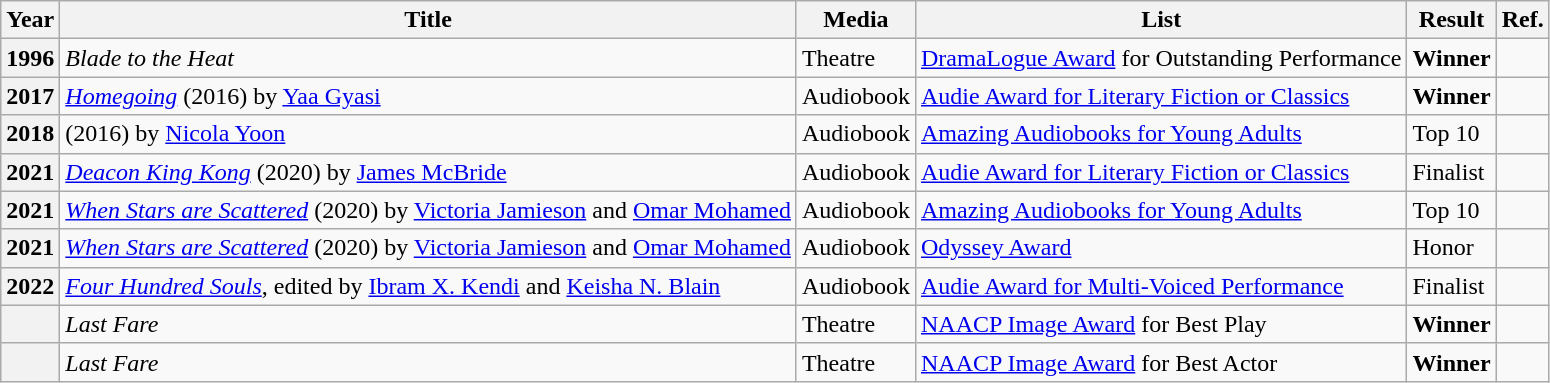<table class="wikitable sortable mw-collapsible">
<tr>
<th>Year</th>
<th>Title</th>
<th>Media</th>
<th>List</th>
<th>Result</th>
<th>Ref.</th>
</tr>
<tr>
<th>1996</th>
<td><em>Blade to the Heat</em></td>
<td>Theatre</td>
<td><a href='#'>DramaLogue Award</a> for Outstanding Performance</td>
<td><strong>Winner</strong></td>
<td></td>
</tr>
<tr>
<th>2017</th>
<td><em><a href='#'>Homegoing</a></em> (2016) by <a href='#'>Yaa Gyasi</a></td>
<td>Audiobook</td>
<td><a href='#'>Audie Award for Literary Fiction or Classics</a></td>
<td><strong>Winner</strong></td>
<td></td>
</tr>
<tr>
<th>2018</th>
<td><em></em> (2016) by <a href='#'>Nicola Yoon</a></td>
<td>Audiobook</td>
<td><a href='#'>Amazing Audiobooks for Young Adults</a></td>
<td>Top 10</td>
<td></td>
</tr>
<tr>
<th>2021</th>
<td><em><a href='#'>Deacon King Kong</a></em> (2020) by <a href='#'>James McBride</a></td>
<td>Audiobook</td>
<td><a href='#'>Audie Award for Literary Fiction or Classics</a></td>
<td>Finalist</td>
<td></td>
</tr>
<tr>
<th>2021</th>
<td><em><a href='#'>When Stars are Scattered</a></em> (2020) by <a href='#'>Victoria Jamieson</a> and <a href='#'>Omar Mohamed</a></td>
<td>Audiobook</td>
<td><a href='#'>Amazing Audiobooks for Young Adults</a></td>
<td>Top 10</td>
<td></td>
</tr>
<tr>
<th>2021</th>
<td><em><a href='#'>When Stars are Scattered</a></em> (2020) by <a href='#'>Victoria Jamieson</a> and <a href='#'>Omar Mohamed</a></td>
<td>Audiobook</td>
<td><a href='#'>Odyssey Award</a></td>
<td>Honor</td>
<td></td>
</tr>
<tr>
<th>2022</th>
<td><em><a href='#'>Four Hundred Souls</a></em>, edited by <a href='#'>Ibram X. Kendi</a> and <a href='#'>Keisha N. Blain</a></td>
<td>Audiobook</td>
<td><a href='#'>Audie Award for Multi-Voiced Performance</a></td>
<td>Finalist</td>
<td></td>
</tr>
<tr>
<th></th>
<td><em>Last Fare</em></td>
<td>Theatre</td>
<td><a href='#'>NAACP Image Award</a> for Best Play</td>
<td><strong>Winner</strong></td>
<td></td>
</tr>
<tr>
<th></th>
<td><em>Last Fare</em></td>
<td>Theatre</td>
<td><a href='#'>NAACP Image Award</a> for Best Actor</td>
<td><strong>Winner</strong></td>
<td></td>
</tr>
</table>
